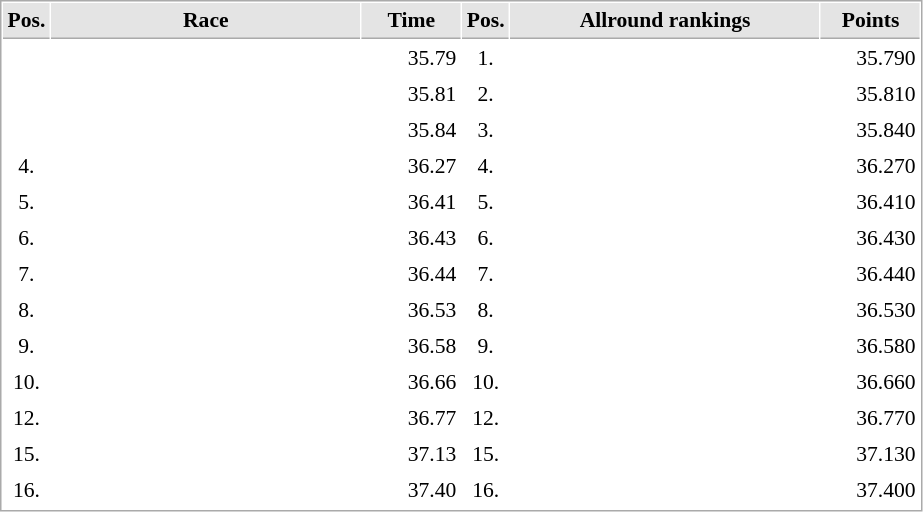<table cellspacing="1" cellpadding="3" style="border:1px solid #AAAAAA;font-size:90%">
<tr bgcolor="#E4E4E4">
<th style="border-bottom:1px solid #AAAAAA" width=10>Pos.</th>
<th style="border-bottom:1px solid #AAAAAA" width=200>Race</th>
<th style="border-bottom:1px solid #AAAAAA" width=60>Time</th>
<th style="border-bottom:1px solid #AAAAAA" width=10>Pos.</th>
<th style="border-bottom:1px solid #AAAAAA" width=200>Allround rankings</th>
<th style="border-bottom:1px solid #AAAAAA" width=60>Points</th>
</tr>
<tr>
<td align="center"></td>
<td></td>
<td align="right">35.79</td>
<td align="center">1.</td>
<td></td>
<td align="right">35.790</td>
</tr>
<tr>
<td align="center"></td>
<td></td>
<td align="right">35.81</td>
<td align="center">2.</td>
<td></td>
<td align="right">35.810</td>
</tr>
<tr>
<td align="center"></td>
<td></td>
<td align="right">35.84</td>
<td align="center">3.</td>
<td></td>
<td align="right">35.840</td>
</tr>
<tr>
<td align="center">4.</td>
<td></td>
<td align="right">36.27</td>
<td align="center">4.</td>
<td></td>
<td align="right">36.270</td>
</tr>
<tr>
<td align="center">5.</td>
<td></td>
<td align="right">36.41</td>
<td align="center">5.</td>
<td></td>
<td align="right">36.410</td>
</tr>
<tr>
<td align="center">6.</td>
<td></td>
<td align="right">36.43</td>
<td align="center">6.</td>
<td></td>
<td align="right">36.430</td>
</tr>
<tr>
<td align="center">7.</td>
<td></td>
<td align="right">36.44</td>
<td align="center">7.</td>
<td></td>
<td align="right">36.440</td>
</tr>
<tr>
<td align="center">8.</td>
<td></td>
<td align="right">36.53</td>
<td align="center">8.</td>
<td></td>
<td align="right">36.530</td>
</tr>
<tr>
<td align="center">9.</td>
<td></td>
<td align="right">36.58</td>
<td align="center">9.</td>
<td></td>
<td align="right">36.580</td>
</tr>
<tr>
<td align="center">10.</td>
<td></td>
<td align="right">36.66</td>
<td align="center">10.</td>
<td></td>
<td align="right">36.660</td>
</tr>
<tr>
<td align="center">12.</td>
<td></td>
<td align="right">36.77</td>
<td align="center">12.</td>
<td></td>
<td align="right">36.770</td>
</tr>
<tr>
<td align="center">15.</td>
<td></td>
<td align="right">37.13</td>
<td align="center">15.</td>
<td></td>
<td align="right">37.130</td>
</tr>
<tr>
<td align="center">16.</td>
<td></td>
<td align="right">37.40</td>
<td align="center">16.</td>
<td></td>
<td align="right">37.400</td>
</tr>
<tr>
</tr>
</table>
